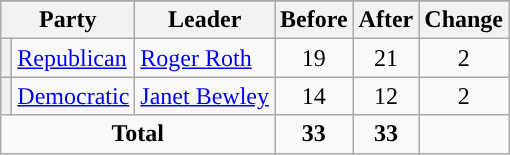<table class="wikitable" style="text-align:center;">
<tr>
</tr>
<tr>
<th colspan=2>Party</th>
<th>Leader</th>
<th>Before</th>
<th>After</th>
<th>Change</th>
</tr>
<tr>
<th style="background-color:"></th>
<td style="text-align:left;"><a href='#'>Republican</a></td>
<td style="text-align:left;"><a href='#'>Roger Roth</a></td>
<td>19</td>
<td>21</td>
<td> 2</td>
</tr>
<tr>
<th style="background-color:"></th>
<td style="text-align:left;"><a href='#'>Democratic</a></td>
<td style="text-align:left;"><a href='#'>Janet Bewley</a></td>
<td>14</td>
<td>12</td>
<td> 2</td>
</tr>
<tr>
<td colspan=3><strong>Total</strong></td>
<td><strong>33</strong></td>
<td><strong>33</strong></td>
<td></td>
</tr>
</table>
